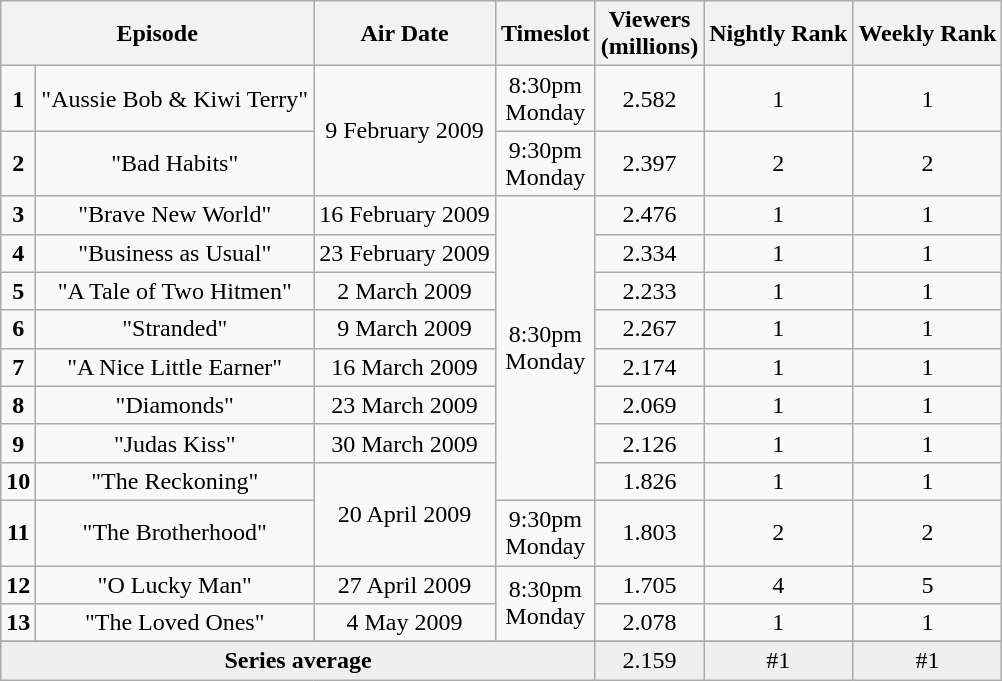<table class="wikitable sortable">
<tr>
<th colspan="2">Episode</th>
<th>Air Date</th>
<th>Timeslot</th>
<th>Viewers<br>(millions)</th>
<th>Nightly Rank</th>
<th>Weekly Rank</th>
</tr>
<tr>
<td style="text-align:center"><strong>1</strong></td>
<td style="text-align:center">"Aussie Bob & Kiwi Terry"</td>
<td style="text-align:center" rowspan="2">9 February 2009</td>
<td style="text-align:center" rowspan="1">8:30pm<br>Monday</td>
<td style="text-align:center">2.582</td>
<td style="text-align:center">1</td>
<td style="text-align:center">1</td>
</tr>
<tr>
<td style="text-align:center"><strong>2</strong></td>
<td style="text-align:center">"Bad Habits"</td>
<td style="text-align:center" rowspan="1">9:30pm<br>Monday</td>
<td style="text-align:center">2.397</td>
<td style="text-align:center">2</td>
<td style="text-align:center">2</td>
</tr>
<tr>
<td style="text-align:center"><strong>3</strong></td>
<td style="text-align:center">"Brave New World"</td>
<td style="text-align:center">16 February 2009</td>
<td style="text-align:center" rowspan="8">8:30pm<br>Monday</td>
<td style="text-align:center">2.476</td>
<td style="text-align:center">1</td>
<td style="text-align:center">1</td>
</tr>
<tr>
<td style="text-align:center"><strong>4</strong></td>
<td style="text-align:center">"Business as Usual"</td>
<td style="text-align:center">23 February 2009</td>
<td style="text-align:center">2.334</td>
<td style="text-align:center">1</td>
<td style="text-align:center">1</td>
</tr>
<tr>
<td style="text-align:center"><strong>5</strong></td>
<td style="text-align:center">"A Tale of Two Hitmen"</td>
<td style="text-align:center">2 March 2009</td>
<td style="text-align:center">2.233</td>
<td style="text-align:center">1</td>
<td style="text-align:center">1</td>
</tr>
<tr>
<td style="text-align:center"><strong>6</strong></td>
<td style="text-align:center">"Stranded"</td>
<td style="text-align:center">9 March 2009</td>
<td style="text-align:center">2.267</td>
<td style="text-align:center">1</td>
<td style="text-align:center">1</td>
</tr>
<tr>
<td style="text-align:center"><strong>7</strong></td>
<td style="text-align:center">"A Nice Little Earner"</td>
<td style="text-align:center">16 March 2009</td>
<td style="text-align:center">2.174</td>
<td style="text-align:center">1</td>
<td style="text-align:center">1</td>
</tr>
<tr>
<td style="text-align:center"><strong>8</strong></td>
<td style="text-align:center">"Diamonds"</td>
<td style="text-align:center">23 March 2009</td>
<td style="text-align:center">2.069</td>
<td style="text-align:center">1</td>
<td style="text-align:center">1</td>
</tr>
<tr>
<td style="text-align:center"><strong>9</strong></td>
<td style="text-align:center">"Judas Kiss"</td>
<td style="text-align:center">30 March 2009</td>
<td style="text-align:center">2.126</td>
<td style="text-align:center">1</td>
<td style="text-align:center">1</td>
</tr>
<tr>
<td style="text-align:center"><strong>10</strong></td>
<td style="text-align:center">"The Reckoning"</td>
<td style="text-align:center" rowspan="2">20 April 2009</td>
<td style="text-align:center">1.826</td>
<td style="text-align:center">1</td>
<td style="text-align:center">1</td>
</tr>
<tr>
<td style="text-align:center"><strong>11</strong></td>
<td style="text-align:center">"The Brotherhood"</td>
<td style="text-align:center" rowspan="1">9:30pm<br>Monday</td>
<td style="text-align:center">1.803</td>
<td style="text-align:center">2</td>
<td style="text-align:center">2</td>
</tr>
<tr>
<td style="text-align:center"><strong>12</strong></td>
<td style="text-align:center">"O Lucky Man"</td>
<td style="text-align:center">27 April 2009</td>
<td style="text-align:center" rowspan="2">8:30pm<br>Monday</td>
<td style="text-align:center">1.705</td>
<td style="text-align:center">4</td>
<td style="text-align:center">5</td>
</tr>
<tr>
<td style="text-align:center"><strong>13</strong></td>
<td style="text-align:center">"The Loved Ones"</td>
<td style="text-align:center">4 May 2009</td>
<td style="text-align:center">2.078</td>
<td style="text-align:center">1</td>
<td style="text-align:center">1</td>
</tr>
<tr>
</tr>
<tr bgcolor=#efefef>
<td colspan="4" style="text-align:center"><strong>Series average</strong></td>
<td style="text-align:center">2.159</td>
<td style="text-align:center">#1</td>
<td style="text-align:center">#1</td>
</tr>
</table>
